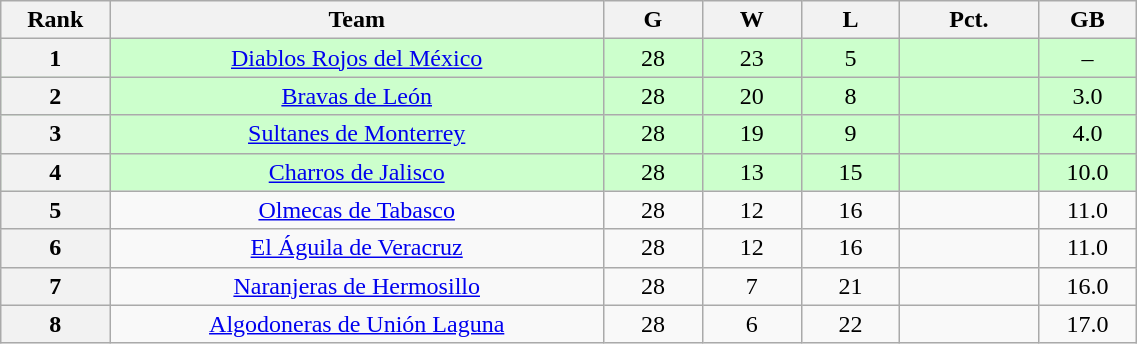<table class="wikitable plainrowheaders" width="60%" style="text-align:center;">
<tr>
<th scope="col" width="5%">Rank</th>
<th scope="col" width="25%">Team</th>
<th scope="col" width="5%">G</th>
<th scope="col" width="5%">W</th>
<th scope="col" width="5%">L</th>
<th scope="col" width="7%">Pct.</th>
<th scope="col" width="5%">GB</th>
</tr>
<tr style="background-color:#ccffcc;">
<th>1</th>
<td><a href='#'>Diablos Rojos del México</a></td>
<td>28</td>
<td>23</td>
<td>5</td>
<td></td>
<td>–</td>
</tr>
<tr style="background-color:#ccffcc;">
<th>2</th>
<td><a href='#'>Bravas de León</a></td>
<td>28</td>
<td>20</td>
<td>8</td>
<td></td>
<td>3.0</td>
</tr>
<tr style="background-color:#ccffcc;">
<th>3</th>
<td><a href='#'>Sultanes de Monterrey</a></td>
<td>28</td>
<td>19</td>
<td>9</td>
<td></td>
<td>4.0</td>
</tr>
<tr style="background-color:#ccffcc;">
<th>4</th>
<td><a href='#'>Charros de Jalisco</a></td>
<td>28</td>
<td>13</td>
<td>15</td>
<td></td>
<td>10.0</td>
</tr>
<tr>
<th>5</th>
<td><a href='#'>Olmecas de Tabasco</a></td>
<td>28</td>
<td>12</td>
<td>16</td>
<td></td>
<td>11.0</td>
</tr>
<tr>
<th>6</th>
<td><a href='#'>El Águila de Veracruz</a></td>
<td>28</td>
<td>12</td>
<td>16</td>
<td></td>
<td>11.0</td>
</tr>
<tr>
<th>7</th>
<td><a href='#'>Naranjeras de Hermosillo</a></td>
<td>28</td>
<td>7</td>
<td>21</td>
<td></td>
<td>16.0</td>
</tr>
<tr>
<th>8</th>
<td><a href='#'>Algodoneras de Unión Laguna</a></td>
<td>28</td>
<td>6</td>
<td>22</td>
<td></td>
<td>17.0</td>
</tr>
</table>
